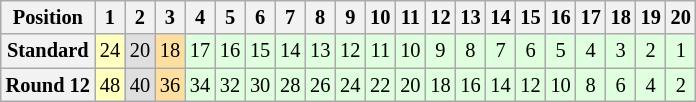<table class="wikitable" style="font-size: 85%;">
<tr align="center">
<th>Position</th>
<th>1</th>
<th>2</th>
<th>3</th>
<th>4</th>
<th>5</th>
<th>6</th>
<th>7</th>
<th>8</th>
<th>9</th>
<th>10</th>
<th>11</th>
<th>12</th>
<th>13</th>
<th>14</th>
<th>15</th>
<th>16</th>
<th>17</th>
<th>18</th>
<th>19</th>
<th>20</th>
</tr>
<tr align="center">
<th>Standard</th>
<td style="background:#FFFFBF;">24</td>
<td style="background:#DFDFDF;">20</td>
<td style="background:#FFDF9F;">18</td>
<td style="background:#DFFFDF;">17</td>
<td style="background:#DFFFDF;">16</td>
<td style="background:#DFFFDF;">15</td>
<td style="background:#DFFFDF;">14</td>
<td style="background:#DFFFDF;">13</td>
<td style="background:#DFFFDF;">12</td>
<td style="background:#DFFFDF;">11</td>
<td style="background:#DFFFDF;">10</td>
<td style="background:#DFFFDF;">9</td>
<td style="background:#DFFFDF;">8</td>
<td style="background:#DFFFDF;">7</td>
<td style="background:#DFFFDF;">6</td>
<td style="background:#DFFFDF;">5</td>
<td style="background:#DFFFDF;">4</td>
<td style="background:#DFFFDF;">3</td>
<td style="background:#DFFFDF;">2</td>
<td style="background:#DFFFDF;">1</td>
</tr>
<tr align="center">
<th>Round 12</th>
<td style="background:#FFFFBF;">48</td>
<td style="background:#DFDFDF;">40</td>
<td style="background:#FFDF9F;">36</td>
<td style="background:#DFFFDF;">34</td>
<td style="background:#DFFFDF;">32</td>
<td style="background:#DFFFDF;">30</td>
<td style="background:#DFFFDF;">28</td>
<td style="background:#DFFFDF;">26</td>
<td style="background:#DFFFDF;">24</td>
<td style="background:#DFFFDF;">22</td>
<td style="background:#DFFFDF;">20</td>
<td style="background:#DFFFDF;">18</td>
<td style="background:#DFFFDF;">16</td>
<td style="background:#DFFFDF;">14</td>
<td style="background:#DFFFDF;">12</td>
<td style="background:#DFFFDF;">10</td>
<td style="background:#DFFFDF;">8</td>
<td style="background:#DFFFDF;">6</td>
<td style="background:#DFFFDF;">4</td>
<td style="background:#DFFFDF;">2</td>
</tr>
</table>
